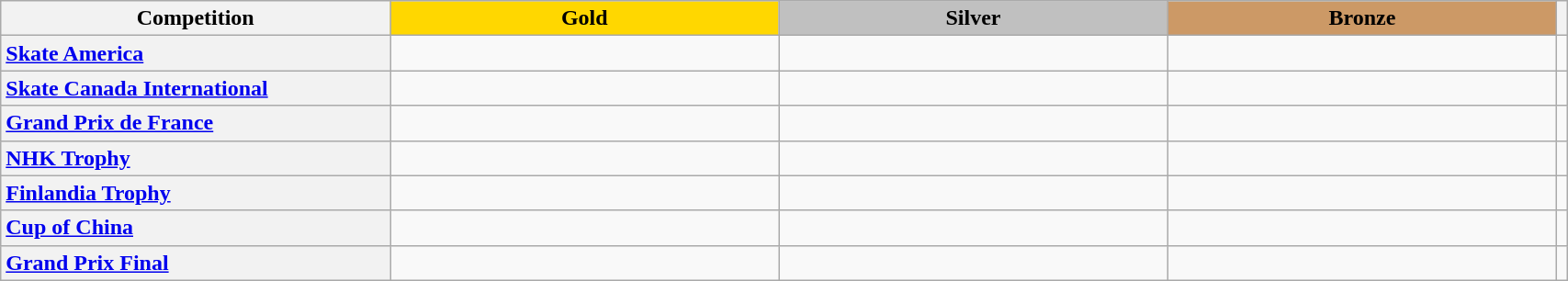<table class="wikitable unsortable" style="text-align:left; width:90%">
<tr>
<th scope="col" style="text-align:center; width:25%">Competition</th>
<td scope="col" style="text-align:center; width:25%; background:gold"><strong>Gold</strong></td>
<td scope="col" style="text-align:center; width:25%; background:silver"><strong>Silver</strong></td>
<td scope="col" style="text-align:center; width:25%; background:#c96"><strong>Bronze</strong></td>
<th scope="col" style="text-align:center"></th>
</tr>
<tr>
<th scope="row" style="text-align:left"> <a href='#'>Skate America</a></th>
<td></td>
<td></td>
<td></td>
<td></td>
</tr>
<tr>
<th scope="row" style="text-align:left"> <a href='#'>Skate Canada International</a></th>
<td></td>
<td></td>
<td></td>
<td></td>
</tr>
<tr>
<th scope="row" style="text-align:left"> <a href='#'>Grand Prix de France</a></th>
<td></td>
<td></td>
<td></td>
<td></td>
</tr>
<tr>
<th scope="row" style="text-align:left"> <a href='#'>NHK Trophy</a></th>
<td></td>
<td></td>
<td></td>
<td></td>
</tr>
<tr>
<th scope="row" style="text-align:left"> <a href='#'>Finlandia Trophy</a></th>
<td></td>
<td></td>
<td></td>
<td></td>
</tr>
<tr>
<th scope="row" style="text-align:left"> <a href='#'>Cup of China</a></th>
<td></td>
<td></td>
<td></td>
<td></td>
</tr>
<tr>
<th scope="row" style="text-align:left"> <a href='#'>Grand Prix Final</a></th>
<td></td>
<td></td>
<td></td>
<td></td>
</tr>
</table>
